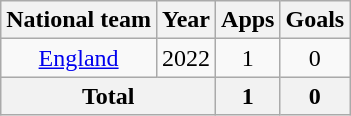<table class="wikitable" style="text-align:center">
<tr>
<th>National team</th>
<th>Year</th>
<th>Apps</th>
<th>Goals</th>
</tr>
<tr>
<td rowspan=1><a href='#'>England</a></td>
<td>2022</td>
<td>1</td>
<td>0</td>
</tr>
<tr>
<th colspan=2>Total</th>
<th>1</th>
<th>0</th>
</tr>
</table>
